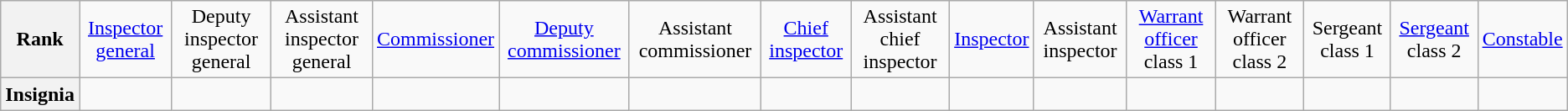<table class="wikitable" style="text-align: center;">
<tr>
<th>Rank</th>
<td><a href='#'>Inspector general</a></td>
<td>Deputy inspector general</td>
<td>Assistant inspector general</td>
<td><a href='#'>Commissioner</a></td>
<td><a href='#'>Deputy commissioner</a></td>
<td>Assistant commissioner</td>
<td><a href='#'>Chief inspector</a></td>
<td>Assistant chief inspector</td>
<td><a href='#'>Inspector</a></td>
<td>Assistant inspector</td>
<td><a href='#'>Warrant officer</a> class 1</td>
<td>Warrant officer class 2</td>
<td>Sergeant class 1</td>
<td><a href='#'>Sergeant</a> class 2</td>
<td><a href='#'>Constable</a></td>
</tr>
<tr style="vertical-align: middle">
<th>Insignia</th>
<td></td>
<td></td>
<td></td>
<td></td>
<td></td>
<td></td>
<td></td>
<td></td>
<td></td>
<td></td>
<td></td>
<td></td>
<td></td>
<td></td>
<td></td>
</tr>
</table>
